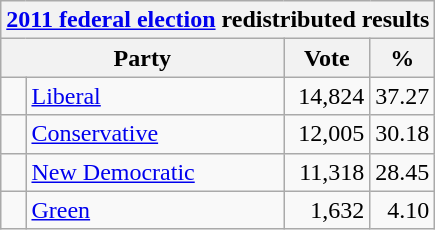<table class="wikitable">
<tr>
<th colspan="4"><a href='#'>2011 federal election</a> redistributed results</th>
</tr>
<tr>
<th bgcolor="#DDDDFF" width="130px" colspan="2">Party</th>
<th bgcolor="#DDDDFF" width="50px">Vote</th>
<th bgcolor="#DDDDFF" width="30px">%</th>
</tr>
<tr>
<td> </td>
<td><a href='#'>Liberal</a></td>
<td align=right>14,824</td>
<td align=right>37.27</td>
</tr>
<tr>
<td> </td>
<td><a href='#'>Conservative</a></td>
<td align=right>12,005</td>
<td align=right>30.18</td>
</tr>
<tr>
<td> </td>
<td><a href='#'>New Democratic</a></td>
<td align=right>11,318</td>
<td align=right>28.45</td>
</tr>
<tr>
<td> </td>
<td><a href='#'>Green</a></td>
<td align=right>1,632</td>
<td align=right>4.10</td>
</tr>
</table>
